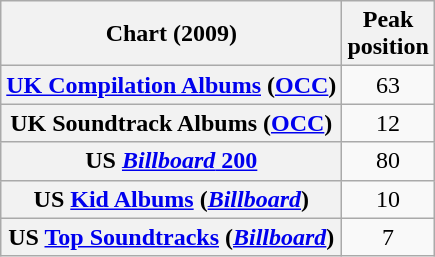<table class="wikitable sortable plainrowheaders" style="text-align:center">
<tr>
<th scope="col">Chart (2009)</th>
<th scope="col">Peak<br>position</th>
</tr>
<tr>
<th scope="row"><a href='#'>UK Compilation Albums</a> (<a href='#'>OCC</a>)</th>
<td>63</td>
</tr>
<tr>
<th scope="row">UK Soundtrack Albums (<a href='#'>OCC</a>)</th>
<td>12</td>
</tr>
<tr>
<th scope="row">US <a href='#'><em>Billboard</em> 200</a></th>
<td>80</td>
</tr>
<tr>
<th scope="row">US <a href='#'>Kid Albums</a> (<a href='#'><em>Billboard</em></a>)</th>
<td>10</td>
</tr>
<tr>
<th scope="row">US <a href='#'>Top Soundtracks</a> (<em><a href='#'>Billboard</a></em>)</th>
<td>7</td>
</tr>
</table>
